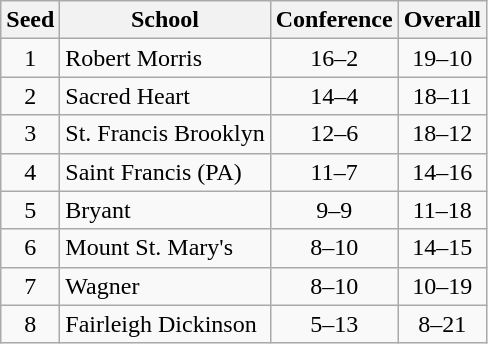<table class="wikitable" style="text-align:center">
<tr>
<th>Seed</th>
<th>School</th>
<th>Conference</th>
<th>Overall</th>
</tr>
<tr>
<td>1</td>
<td align=left>Robert Morris</td>
<td>16–2</td>
<td>19–10</td>
</tr>
<tr>
<td>2</td>
<td align=left>Sacred Heart</td>
<td>14–4</td>
<td>18–11</td>
</tr>
<tr>
<td>3</td>
<td align=left>St. Francis Brooklyn</td>
<td>12–6</td>
<td>18–12</td>
</tr>
<tr>
<td>4</td>
<td align=left>Saint Francis (PA)</td>
<td>11–7</td>
<td>14–16</td>
</tr>
<tr>
<td>5</td>
<td align=left>Bryant</td>
<td>9–9</td>
<td>11–18</td>
</tr>
<tr>
<td>6</td>
<td align=left>Mount St. Mary's</td>
<td>8–10</td>
<td>14–15</td>
</tr>
<tr>
<td>7</td>
<td align=left>Wagner</td>
<td>8–10</td>
<td>10–19</td>
</tr>
<tr>
<td>8</td>
<td align=left>Fairleigh Dickinson</td>
<td>5–13</td>
<td>8–21</td>
</tr>
</table>
